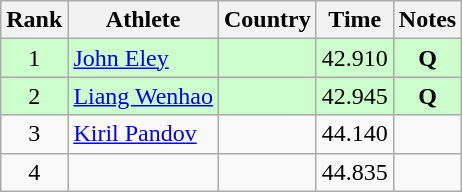<table class="wikitable sortable" style="text-align:center">
<tr>
<th>Rank</th>
<th>Athlete</th>
<th>Country</th>
<th>Time</th>
<th>Notes</th>
</tr>
<tr bgcolor="#ccffcc">
<td>1</td>
<td align=left><a href='#'>John Eley</a></td>
<td align=left></td>
<td>42.910</td>
<td><strong>Q</strong></td>
</tr>
<tr bgcolor="#ccffcc">
<td>2</td>
<td align=left><a href='#'>Liang Wenhao</a></td>
<td align=left></td>
<td>42.945</td>
<td><strong>Q</strong></td>
</tr>
<tr>
<td>3</td>
<td align=left><a href='#'>Kiril Pandov</a></td>
<td align=left></td>
<td>44.140</td>
<td></td>
</tr>
<tr>
<td>4</td>
<td align=left></td>
<td align=left></td>
<td>44.835</td>
<td></td>
</tr>
</table>
